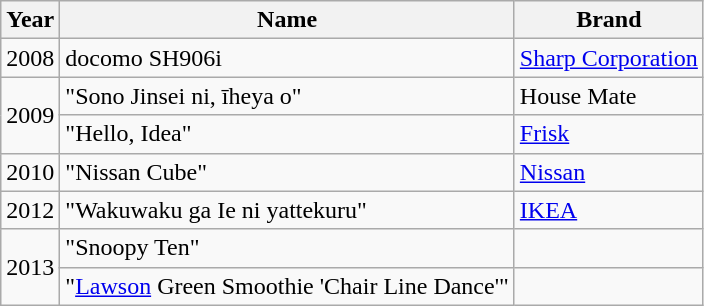<table class="wikitable">
<tr>
<th>Year</th>
<th>Name</th>
<th>Brand</th>
</tr>
<tr>
<td>2008</td>
<td>docomo SH906i</td>
<td><a href='#'>Sharp Corporation</a></td>
</tr>
<tr>
<td rowspan="2">2009</td>
<td>"Sono Jinsei ni, īheya o"</td>
<td>House Mate</td>
</tr>
<tr>
<td>"Hello, Idea"</td>
<td><a href='#'>Frisk</a></td>
</tr>
<tr>
<td>2010</td>
<td>"Nissan Cube"</td>
<td><a href='#'>Nissan</a></td>
</tr>
<tr>
<td>2012</td>
<td>"Wakuwaku ga Ie ni yattekuru"</td>
<td><a href='#'>IKEA</a></td>
</tr>
<tr>
<td rowspan="2">2013</td>
<td>"Snoopy Ten"</td>
<td></td>
</tr>
<tr>
<td>"<a href='#'>Lawson</a> Green Smoothie 'Chair Line Dance'"</td>
<td></td>
</tr>
</table>
